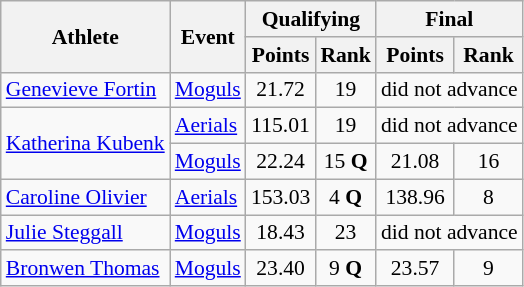<table class="wikitable" style="font-size:90%">
<tr>
<th rowspan="2">Athlete</th>
<th rowspan="2">Event</th>
<th colspan="2">Qualifying</th>
<th colspan="2">Final</th>
</tr>
<tr>
<th>Points</th>
<th>Rank</th>
<th>Points</th>
<th>Rank</th>
</tr>
<tr align="center">
<td align="left"><a href='#'>Genevieve Fortin</a></td>
<td align="left"><a href='#'>Moguls</a></td>
<td>21.72</td>
<td>19</td>
<td colspan=2>did not advance</td>
</tr>
<tr align="center">
<td align="left" rowspan=2><a href='#'>Katherina Kubenk</a></td>
<td align="left"><a href='#'>Aerials</a></td>
<td>115.01</td>
<td>19</td>
<td colspan=2>did not advance</td>
</tr>
<tr align="center">
<td align="left"><a href='#'>Moguls</a></td>
<td>22.24</td>
<td>15 <strong>Q</strong></td>
<td>21.08</td>
<td>16</td>
</tr>
<tr align="center">
<td align="left"><a href='#'>Caroline Olivier</a></td>
<td align="left"><a href='#'>Aerials</a></td>
<td>153.03</td>
<td>4 <strong>Q</strong></td>
<td>138.96</td>
<td>8</td>
</tr>
<tr align="center">
<td align="left"><a href='#'>Julie Steggall</a></td>
<td align="left"><a href='#'>Moguls</a></td>
<td>18.43</td>
<td>23</td>
<td colspan=2>did not advance</td>
</tr>
<tr align="center">
<td align="left"><a href='#'>Bronwen Thomas</a></td>
<td align="left"><a href='#'>Moguls</a></td>
<td>23.40</td>
<td>9 <strong>Q</strong></td>
<td>23.57</td>
<td>9</td>
</tr>
</table>
